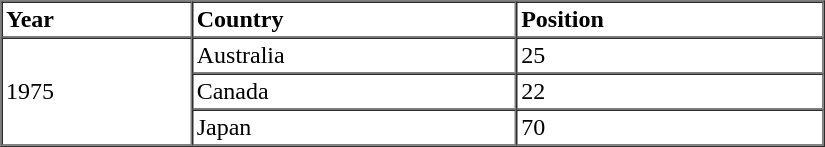<table border="1" cellspacing="0" cellpadding="2" style="width:550px;">
<tr>
<th align="left">Year</th>
<th align="left">Country</th>
<th align="left">Position</th>
</tr>
<tr>
<td align="left" rowspan="3">1975</td>
<td align="left">Australia</td>
<td align="left">25</td>
</tr>
<tr>
<td align="left">Canada</td>
<td align="left">22</td>
</tr>
<tr>
<td align="left">Japan</td>
<td align="left">70</td>
</tr>
</table>
